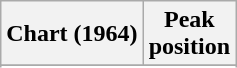<table class="wikitable sortable plainrowheaders" style="text-align:center">
<tr>
<th align="center">Chart (1964)</th>
<th align="center">Peak<br>position</th>
</tr>
<tr>
</tr>
<tr>
</tr>
</table>
